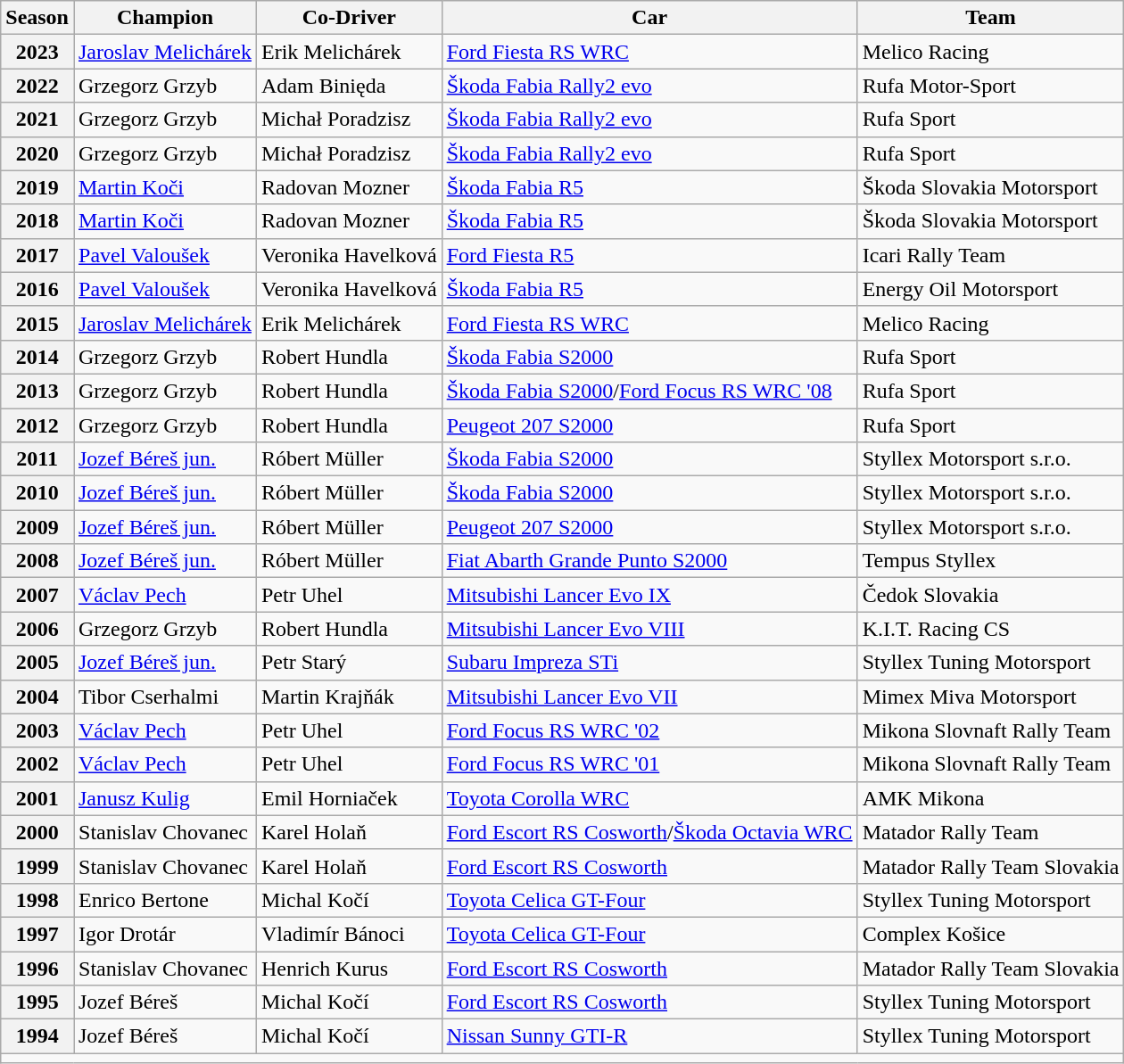<table class="wikitable">
<tr>
<th>Season</th>
<th>Champion</th>
<th>Co-Driver</th>
<th>Car</th>
<th>Team</th>
</tr>
<tr>
<th>2023</th>
<td> <a href='#'>Jaroslav Melichárek</a></td>
<td> Erik Melichárek</td>
<td><a href='#'>Ford Fiesta RS WRC</a></td>
<td>Melico Racing</td>
</tr>
<tr>
<th>2022</th>
<td> Grzegorz Grzyb</td>
<td> Adam Binięda</td>
<td><a href='#'>Škoda Fabia Rally2 evo</a></td>
<td>Rufa Motor-Sport</td>
</tr>
<tr>
<th>2021</th>
<td> Grzegorz Grzyb</td>
<td> Michał Poradzisz</td>
<td><a href='#'>Škoda Fabia Rally2 evo</a></td>
<td>Rufa Sport</td>
</tr>
<tr>
<th>2020</th>
<td> Grzegorz Grzyb</td>
<td> Michał Poradzisz</td>
<td><a href='#'>Škoda Fabia Rally2 evo</a></td>
<td>Rufa Sport</td>
</tr>
<tr>
<th>2019</th>
<td> <a href='#'>Martin Koči</a></td>
<td> Radovan Mozner</td>
<td><a href='#'>Škoda Fabia R5</a></td>
<td>Škoda Slovakia Motorsport</td>
</tr>
<tr>
<th>2018</th>
<td> <a href='#'>Martin Koči</a></td>
<td> Radovan Mozner</td>
<td><a href='#'>Škoda Fabia R5</a></td>
<td>Škoda Slovakia Motorsport</td>
</tr>
<tr>
<th>2017</th>
<td> <a href='#'>Pavel Valoušek</a></td>
<td> Veronika Havelková</td>
<td><a href='#'>Ford Fiesta R5</a></td>
<td>Icari Rally Team</td>
</tr>
<tr>
<th>2016</th>
<td> <a href='#'>Pavel Valoušek</a></td>
<td> Veronika Havelková</td>
<td><a href='#'>Škoda Fabia R5</a></td>
<td>Energy Oil Motorsport</td>
</tr>
<tr>
<th>2015</th>
<td> <a href='#'>Jaroslav Melichárek</a></td>
<td> Erik Melichárek</td>
<td><a href='#'>Ford Fiesta RS WRC</a></td>
<td>Melico Racing</td>
</tr>
<tr>
<th>2014</th>
<td> Grzegorz Grzyb</td>
<td> Robert Hundla</td>
<td><a href='#'>Škoda Fabia S2000</a></td>
<td>Rufa Sport</td>
</tr>
<tr>
<th>2013</th>
<td> Grzegorz Grzyb</td>
<td> Robert Hundla</td>
<td><a href='#'>Škoda Fabia S2000</a>/<a href='#'>Ford Focus RS WRC '08</a></td>
<td>Rufa Sport</td>
</tr>
<tr>
<th>2012</th>
<td> Grzegorz Grzyb</td>
<td> Robert Hundla</td>
<td><a href='#'>Peugeot 207 S2000</a></td>
<td>Rufa Sport</td>
</tr>
<tr>
<th>2011</th>
<td> <a href='#'>Jozef Béreš jun.</a></td>
<td> Róbert Müller</td>
<td><a href='#'>Škoda Fabia S2000</a></td>
<td>Styllex Motorsport s.r.o.</td>
</tr>
<tr>
<th>2010</th>
<td> <a href='#'>Jozef Béreš jun.</a></td>
<td> Róbert Müller</td>
<td><a href='#'>Škoda Fabia S2000</a></td>
<td>Styllex Motorsport s.r.o.</td>
</tr>
<tr>
<th>2009</th>
<td> <a href='#'>Jozef Béreš jun.</a></td>
<td> Róbert Müller</td>
<td><a href='#'>Peugeot 207 S2000</a></td>
<td>Styllex Motorsport s.r.o.</td>
</tr>
<tr>
<th>2008</th>
<td> <a href='#'>Jozef Béreš jun.</a></td>
<td> Róbert Müller</td>
<td><a href='#'>Fiat Abarth Grande Punto S2000</a></td>
<td>Tempus Styllex</td>
</tr>
<tr>
<th>2007</th>
<td> <a href='#'>Václav Pech</a></td>
<td> Petr Uhel</td>
<td><a href='#'>Mitsubishi Lancer Evo IX</a></td>
<td>Čedok Slovakia</td>
</tr>
<tr>
<th>2006</th>
<td> Grzegorz Grzyb</td>
<td> Robert Hundla</td>
<td><a href='#'>Mitsubishi Lancer Evo VIII</a></td>
<td>K.I.T. Racing CS</td>
</tr>
<tr>
<th>2005</th>
<td> <a href='#'>Jozef Béreš jun.</a></td>
<td> Petr Starý</td>
<td><a href='#'>Subaru Impreza STi</a></td>
<td>Styllex Tuning Motorsport</td>
</tr>
<tr>
<th>2004</th>
<td> Tibor Cserhalmi</td>
<td> Martin Krajňák</td>
<td><a href='#'>Mitsubishi Lancer Evo VII</a></td>
<td>Mimex Miva Motorsport</td>
</tr>
<tr>
<th>2003</th>
<td> <a href='#'>Václav Pech</a></td>
<td> Petr Uhel</td>
<td><a href='#'>Ford Focus RS WRC '02</a></td>
<td>Mikona Slovnaft Rally Team</td>
</tr>
<tr>
<th>2002</th>
<td> <a href='#'>Václav Pech</a></td>
<td> Petr Uhel</td>
<td><a href='#'>Ford Focus RS WRC '01</a></td>
<td>Mikona Slovnaft Rally Team</td>
</tr>
<tr>
<th>2001</th>
<td> <a href='#'>Janusz Kulig</a></td>
<td> Emil Horniaček</td>
<td><a href='#'>Toyota Corolla WRC</a></td>
<td>AMK Mikona</td>
</tr>
<tr>
<th>2000</th>
<td> Stanislav Chovanec</td>
<td> Karel Holaň</td>
<td><a href='#'>Ford Escort RS Cosworth</a>/<a href='#'>Škoda Octavia WRC</a></td>
<td>Matador Rally Team</td>
</tr>
<tr>
<th>1999</th>
<td> Stanislav Chovanec</td>
<td> Karel Holaň</td>
<td><a href='#'>Ford Escort RS Cosworth</a></td>
<td>Matador Rally Team Slovakia</td>
</tr>
<tr>
<th>1998</th>
<td> Enrico Bertone</td>
<td> Michal Kočí</td>
<td><a href='#'>Toyota Celica GT-Four</a></td>
<td>Styllex Tuning Motorsport</td>
</tr>
<tr>
<th>1997</th>
<td> Igor Drotár</td>
<td> Vladimír Bánoci</td>
<td><a href='#'>Toyota Celica GT-Four</a></td>
<td>Complex Košice</td>
</tr>
<tr>
<th>1996</th>
<td> Stanislav Chovanec</td>
<td> Henrich Kurus</td>
<td><a href='#'>Ford Escort RS Cosworth</a></td>
<td>Matador Rally Team Slovakia</td>
</tr>
<tr>
<th>1995</th>
<td> Jozef Béreš</td>
<td> Michal Kočí</td>
<td><a href='#'>Ford Escort RS Cosworth</a></td>
<td>Styllex Tuning Motorsport</td>
</tr>
<tr>
<th>1994</th>
<td> Jozef Béreš</td>
<td> Michal Kočí</td>
<td><a href='#'>Nissan Sunny GTI-R</a></td>
<td>Styllex Tuning Motorsport</td>
</tr>
<tr>
<td colspan="5"></td>
</tr>
</table>
